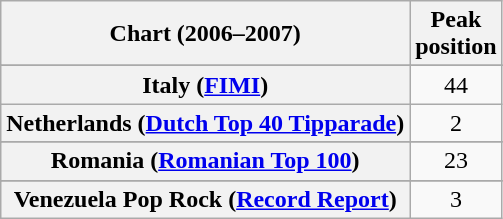<table class="wikitable sortable plainrowheaders">
<tr>
<th scope="col">Chart (2006–2007)</th>
<th scope="col">Peak<br>position</th>
</tr>
<tr>
</tr>
<tr>
</tr>
<tr>
</tr>
<tr>
</tr>
<tr>
</tr>
<tr>
</tr>
<tr>
</tr>
<tr>
</tr>
<tr>
</tr>
<tr>
</tr>
<tr>
</tr>
<tr>
</tr>
<tr>
</tr>
<tr>
<th scope="row">Italy (<a href='#'>FIMI</a>)</th>
<td align=center>44</td>
</tr>
<tr>
<th scope="row">Netherlands (<a href='#'>Dutch Top 40 Tipparade</a>)</th>
<td align="center">2</td>
</tr>
<tr>
</tr>
<tr>
</tr>
<tr>
</tr>
<tr>
<th scope="row">Romania (<a href='#'>Romanian Top 100</a>)</th>
<td align="center">23</td>
</tr>
<tr>
</tr>
<tr>
</tr>
<tr>
</tr>
<tr>
</tr>
<tr>
</tr>
<tr>
</tr>
<tr>
</tr>
<tr>
</tr>
<tr>
</tr>
<tr>
</tr>
<tr>
<th scope="row">Venezuela Pop Rock (<a href='#'>Record Report</a>)</th>
<td align="center">3</td>
</tr>
</table>
